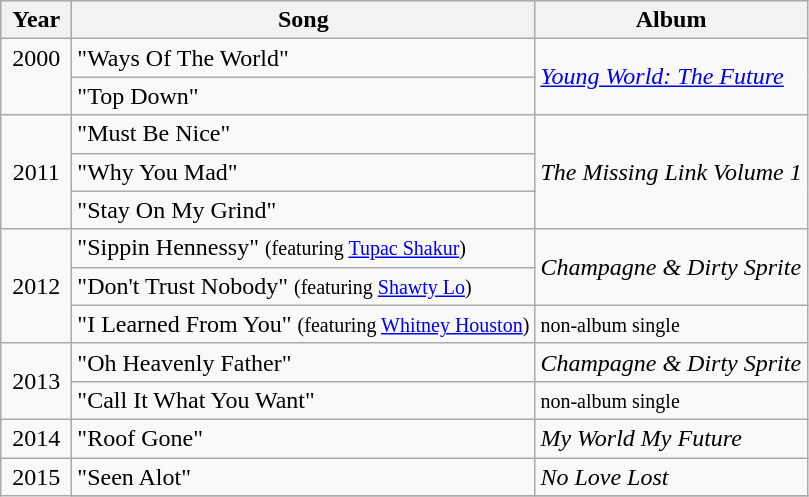<table class="wikitable">
<tr>
<th align="center" valign="top" width="40">Year</th>
<th align="left" valign="top">Song</th>
<th align="left" valign="top">Album</th>
</tr>
<tr>
<td align="center" valign="top" rowspan="2">2000</td>
<td align="left" valign="top">"Ways Of The World"</td>
<td align="left" rowspan="2"><em><a href='#'>Young World: The Future</a></em></td>
</tr>
<tr>
<td align="left" valign="top">"Top Down"</td>
</tr>
<tr>
<td align="center" rowspan="3">2011</td>
<td align="left" valign="top">"Must Be Nice"</td>
<td align="left" rowspan="3"><em>The Missing Link Volume 1</em></td>
</tr>
<tr>
<td align="left" valign="top">"Why You Mad"</td>
</tr>
<tr>
<td align="left" valign="top">"Stay On My Grind"</td>
</tr>
<tr>
<td align="center" rowspan="3">2012</td>
<td align="left" valign="top">"Sippin Hennessy" <small>(featuring <a href='#'>Tupac Shakur</a>)</small></td>
<td align="left" rowspan="2"><em>Champagne & Dirty Sprite</em></td>
</tr>
<tr>
<td align="left" valign="top">"Don't Trust Nobody" <small>(featuring <a href='#'>Shawty Lo</a>)</small></td>
</tr>
<tr>
<td align="left" valign="top">"I Learned From You" <small>(featuring <a href='#'>Whitney Houston</a>)</small></td>
<td align="left"><small>non-album single</small></td>
</tr>
<tr>
<td align="center" rowspan="2">2013</td>
<td align="left" valign="top">"Oh Heavenly Father"</td>
<td align="left" rowspan="1"><em>Champagne & Dirty Sprite</em></td>
</tr>
<tr>
<td align="left" valign="top">"Call It What You Want"</td>
<td align="left"><small>non-album single</small></td>
</tr>
<tr>
<td align="center" rowspan="1">2014</td>
<td align="left" valign="top">"Roof Gone"</td>
<td align="left" rowspan="1"><em>My World My Future</em></td>
</tr>
<tr>
<td align="center" rowspan="2">2015</td>
<td align="left" valign="top">"Seen Alot"</td>
<td align="left" rowspan="1"><em>No Love Lost</em></td>
</tr>
<tr>
</tr>
</table>
